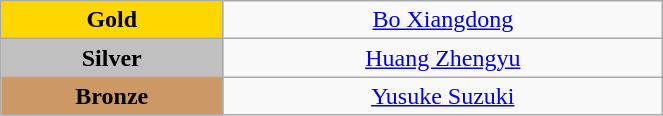<table class="wikitable" style="text-align:center; " width="35%">
<tr>
<td bgcolor="gold"><strong>Gold</strong></td>
<td><a href='#'>Bo Xiangdong</a><br>  <small><em></em></small></td>
</tr>
<tr>
<td bgcolor="silver"><strong>Silver</strong></td>
<td><a href='#'>Huang Zhengyu</a><br>  <small><em></em></small></td>
</tr>
<tr>
<td bgcolor="CC9966"><strong>Bronze</strong></td>
<td><a href='#'>Yusuke Suzuki</a><br>  <small><em></em></small></td>
</tr>
</table>
